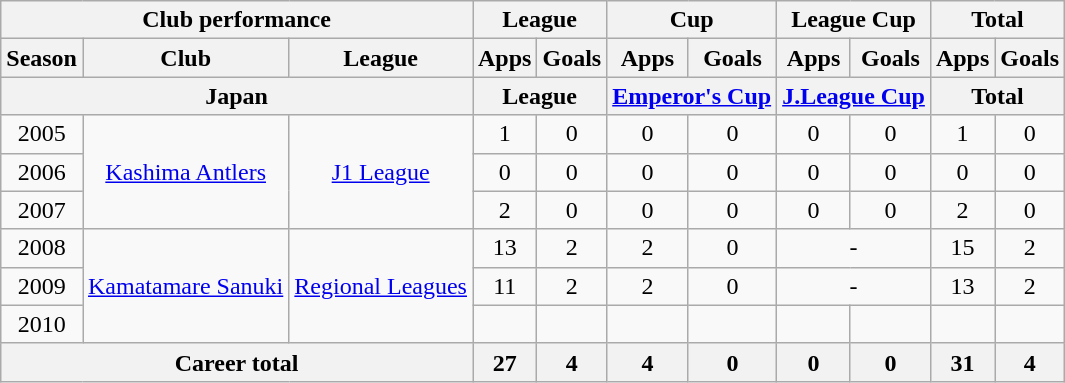<table class="wikitable" style="text-align:center">
<tr>
<th colspan=3>Club performance</th>
<th colspan=2>League</th>
<th colspan=2>Cup</th>
<th colspan=2>League Cup</th>
<th colspan=2>Total</th>
</tr>
<tr>
<th>Season</th>
<th>Club</th>
<th>League</th>
<th>Apps</th>
<th>Goals</th>
<th>Apps</th>
<th>Goals</th>
<th>Apps</th>
<th>Goals</th>
<th>Apps</th>
<th>Goals</th>
</tr>
<tr>
<th colspan=3>Japan</th>
<th colspan=2>League</th>
<th colspan=2><a href='#'>Emperor's Cup</a></th>
<th colspan=2><a href='#'>J.League Cup</a></th>
<th colspan=2>Total</th>
</tr>
<tr>
<td>2005</td>
<td rowspan="3"><a href='#'>Kashima Antlers</a></td>
<td rowspan="3"><a href='#'>J1 League</a></td>
<td>1</td>
<td>0</td>
<td>0</td>
<td>0</td>
<td>0</td>
<td>0</td>
<td>1</td>
<td>0</td>
</tr>
<tr>
<td>2006</td>
<td>0</td>
<td>0</td>
<td>0</td>
<td>0</td>
<td>0</td>
<td>0</td>
<td>0</td>
<td>0</td>
</tr>
<tr>
<td>2007</td>
<td>2</td>
<td>0</td>
<td>0</td>
<td>0</td>
<td>0</td>
<td>0</td>
<td>2</td>
<td>0</td>
</tr>
<tr>
<td>2008</td>
<td rowspan="3"><a href='#'>Kamatamare Sanuki</a></td>
<td rowspan="3"><a href='#'>Regional Leagues</a></td>
<td>13</td>
<td>2</td>
<td>2</td>
<td>0</td>
<td colspan="2">-</td>
<td>15</td>
<td>2</td>
</tr>
<tr>
<td>2009</td>
<td>11</td>
<td>2</td>
<td>2</td>
<td>0</td>
<td colspan="2">-</td>
<td>13</td>
<td>2</td>
</tr>
<tr>
<td>2010</td>
<td></td>
<td></td>
<td></td>
<td></td>
<td></td>
<td></td>
<td></td>
<td></td>
</tr>
<tr>
<th colspan=3>Career total</th>
<th>27</th>
<th>4</th>
<th>4</th>
<th>0</th>
<th>0</th>
<th>0</th>
<th>31</th>
<th>4</th>
</tr>
</table>
